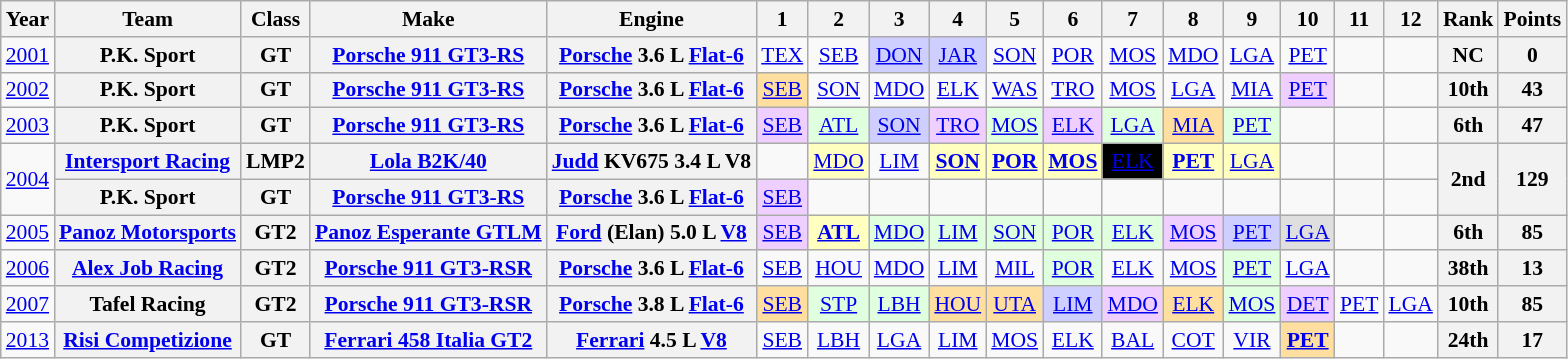<table class="wikitable" style="text-align:center; font-size:90%">
<tr>
<th>Year</th>
<th>Team</th>
<th>Class</th>
<th>Make</th>
<th>Engine</th>
<th>1</th>
<th>2</th>
<th>3</th>
<th>4</th>
<th>5</th>
<th>6</th>
<th>7</th>
<th>8</th>
<th>9</th>
<th>10</th>
<th>11</th>
<th>12</th>
<th>Rank</th>
<th>Points</th>
</tr>
<tr>
<td><a href='#'>2001</a></td>
<th>P.K. Sport</th>
<th>GT</th>
<th><a href='#'>Porsche 911 GT3-RS</a></th>
<th><a href='#'>Porsche</a> 3.6 L <a href='#'>Flat-6</a></th>
<td><a href='#'>TEX</a></td>
<td><a href='#'>SEB</a></td>
<td style="background:#CFCFFF;"><a href='#'>DON</a><br></td>
<td style="background:#CFCFFF;"><a href='#'>JAR</a><br></td>
<td><a href='#'>SON</a></td>
<td><a href='#'>POR</a></td>
<td><a href='#'>MOS</a></td>
<td><a href='#'>MDO</a></td>
<td><a href='#'>LGA</a></td>
<td><a href='#'>PET</a></td>
<td></td>
<td></td>
<th>NC</th>
<th>0</th>
</tr>
<tr>
<td><a href='#'>2002</a></td>
<th>P.K. Sport</th>
<th>GT</th>
<th><a href='#'>Porsche 911 GT3-RS</a></th>
<th><a href='#'>Porsche</a> 3.6 L <a href='#'>Flat-6</a></th>
<td style="background:#FFDF9F;"><a href='#'>SEB</a><br></td>
<td><a href='#'>SON</a></td>
<td><a href='#'>MDO</a></td>
<td><a href='#'>ELK</a></td>
<td><a href='#'>WAS</a></td>
<td><a href='#'>TRO</a></td>
<td><a href='#'>MOS</a></td>
<td><a href='#'>LGA</a></td>
<td><a href='#'>MIA</a></td>
<td style="background:#EFCFFF;"><a href='#'>PET</a><br></td>
<td></td>
<td></td>
<th>10th</th>
<th>43</th>
</tr>
<tr>
<td><a href='#'>2003</a></td>
<th>P.K. Sport</th>
<th>GT</th>
<th><a href='#'>Porsche 911 GT3-RS</a></th>
<th><a href='#'>Porsche</a> 3.6 L <a href='#'>Flat-6</a></th>
<td style="background:#EFCFFF;"><a href='#'>SEB</a><br></td>
<td style="background:#DFFFDF;"><a href='#'>ATL</a><br></td>
<td style="background:#CFCFFF;"><a href='#'>SON</a><br></td>
<td style="background:#EFCFFF;"><a href='#'>TRO</a><br></td>
<td style="background:#DFFFDF;"><a href='#'>MOS</a><br></td>
<td style="background:#EFCFFF;"><a href='#'>ELK</a><br></td>
<td style="background:#DFFFDF;"><a href='#'>LGA</a><br></td>
<td style="background:#FFDF9F;"><a href='#'>MIA</a><br></td>
<td style="background:#DFFFDF;"><a href='#'>PET</a><br></td>
<td></td>
<td></td>
<td></td>
<th>6th</th>
<th>47</th>
</tr>
<tr>
<td rowspan=2><a href='#'>2004</a></td>
<th><a href='#'>Intersport Racing</a></th>
<th>LMP2</th>
<th><a href='#'>Lola B2K/40</a></th>
<th><a href='#'>Judd</a> KV675 3.4 L V8</th>
<td></td>
<td style="background:#FFFFBF;"><a href='#'>MDO</a><br></td>
<td><a href='#'>LIM</a></td>
<td style="background:#FFFFBF;"><strong><a href='#'>SON</a></strong><br></td>
<td style="background:#FFFFBF;"><strong><a href='#'>POR</a></strong><br></td>
<td style="background:#FFFFBF;"><strong><a href='#'>MOS</a></strong><br></td>
<td style="background:#000000;color:white;"><a href='#'><span>ELK</span></a><br></td>
<td style="background:#FFFFBF;"><strong><a href='#'>PET</a></strong><br></td>
<td style="background:#FFFFBF;"><a href='#'>LGA</a><br></td>
<td></td>
<td></td>
<td></td>
<th rowspan=2>2nd</th>
<th rowspan=2>129</th>
</tr>
<tr>
<th>P.K. Sport</th>
<th>GT</th>
<th><a href='#'>Porsche 911 GT3-RS</a></th>
<th><a href='#'>Porsche</a> 3.6 L <a href='#'>Flat-6</a></th>
<td style="background:#EFCFFF;"><a href='#'>SEB</a><br></td>
<td></td>
<td></td>
<td></td>
<td></td>
<td></td>
<td></td>
<td></td>
<td></td>
<td></td>
<td></td>
<td></td>
</tr>
<tr>
<td><a href='#'>2005</a></td>
<th><a href='#'>Panoz Motorsports</a></th>
<th>GT2</th>
<th><a href='#'>Panoz Esperante GTLM</a></th>
<th><a href='#'>Ford</a> (Elan) 5.0 L <a href='#'>V8</a></th>
<td style="background:#EFCFFF;"><a href='#'>SEB</a><br></td>
<td style="background:#FFFFBF;"><strong><a href='#'>ATL</a></strong><br></td>
<td style="background:#DFFFDF;"><a href='#'>MDO</a><br></td>
<td style="background:#DFFFDF;"><a href='#'>LIM</a><br></td>
<td style="background:#DFFFDF;"><a href='#'>SON</a><br></td>
<td style="background:#DFFFDF;"><a href='#'>POR</a><br></td>
<td style="background:#DFFFDF;"><a href='#'>ELK</a><br></td>
<td style="background:#EFCFFF;"><a href='#'>MOS</a><br></td>
<td style="background:#CFCFFF;"><a href='#'>PET</a><br></td>
<td style="background:#DFDFDF;"><a href='#'>LGA</a><br></td>
<td></td>
<td></td>
<th>6th</th>
<th>85</th>
</tr>
<tr>
<td><a href='#'>2006</a></td>
<th><a href='#'>Alex Job Racing</a></th>
<th>GT2</th>
<th><a href='#'>Porsche 911 GT3-RSR</a></th>
<th><a href='#'>Porsche</a> 3.6 L <a href='#'>Flat-6</a></th>
<td><a href='#'>SEB</a></td>
<td><a href='#'>HOU</a></td>
<td><a href='#'>MDO</a></td>
<td><a href='#'>LIM</a></td>
<td><a href='#'>MIL</a></td>
<td style="background:#DFFFDF;"><a href='#'>POR</a><br></td>
<td><a href='#'>ELK</a></td>
<td><a href='#'>MOS</a></td>
<td style="background:#DFFFDF;"><a href='#'>PET</a><br></td>
<td><a href='#'>LGA</a></td>
<td></td>
<td></td>
<th>38th</th>
<th>13</th>
</tr>
<tr>
<td><a href='#'>2007</a></td>
<th>Tafel Racing</th>
<th>GT2</th>
<th><a href='#'>Porsche 911 GT3-RSR</a></th>
<th><a href='#'>Porsche</a> 3.8 L <a href='#'>Flat-6</a></th>
<td style="background:#FFDF9F;"><a href='#'>SEB</a><br></td>
<td style="background:#DFFFDF;"><a href='#'>STP</a><br></td>
<td style="background:#DFFFDF;"><a href='#'>LBH</a><br></td>
<td style="background:#FFDF9F;"><a href='#'>HOU</a><br></td>
<td style="background:#FFDF9F;"><a href='#'>UTA</a><br></td>
<td style="background:#CFCFFF;"><a href='#'>LIM</a><br></td>
<td style="background:#EFCFFF;"><a href='#'>MDO</a><br></td>
<td style="background:#FFDF9F;"><a href='#'>ELK</a><br></td>
<td style="background:#DFFFDF;"><a href='#'>MOS</a><br></td>
<td style="background:#EFCFFF;"><a href='#'>DET</a><br></td>
<td><a href='#'>PET</a></td>
<td><a href='#'>LGA</a></td>
<th>10th</th>
<th>85</th>
</tr>
<tr>
<td><a href='#'>2013</a></td>
<th><a href='#'>Risi Competizione</a></th>
<th>GT</th>
<th><a href='#'>Ferrari 458 Italia GT2</a></th>
<th><a href='#'>Ferrari</a> 4.5 L <a href='#'>V8</a></th>
<td><a href='#'>SEB</a></td>
<td><a href='#'>LBH</a></td>
<td><a href='#'>LGA</a></td>
<td><a href='#'>LIM</a></td>
<td><a href='#'>MOS</a></td>
<td><a href='#'>ELK</a></td>
<td><a href='#'>BAL</a></td>
<td><a href='#'>COT</a></td>
<td><a href='#'>VIR</a></td>
<td style="background:#FFDF9F;"><strong><a href='#'>PET</a></strong><br></td>
<td></td>
<td></td>
<th>24th</th>
<th>17</th>
</tr>
</table>
